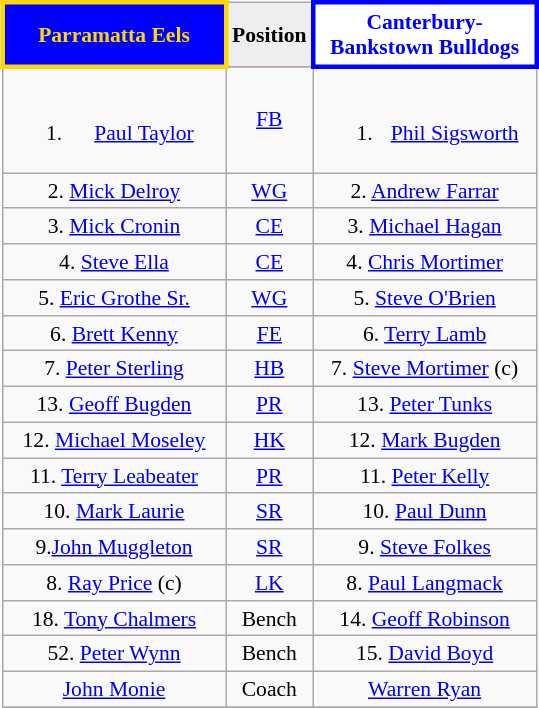<table align="right" class="wikitable" style="font-size:90%; margin-left:1em">
<tr bgcolor="#FF0033">
<th style="width:140px; border:3px solid gold; background: blue; color: gold">Parramatta Eels</th>
<th style="width:40px; text-align:center; background:#eee; color:black;">Position</th>
<th style="width:140px; border:3px solid blue; background: white; color: blue">Canterbury-Bankstown Bulldogs</th>
</tr>
<tr align=center>
<td><br><ol><li><a href='#'>Paul Taylor</a></li></ol></td>
<td><a href='#'>FB</a></td>
<td><br><ol><li><a href='#'>Phil Sigsworth</a></li></ol></td>
</tr>
<tr align=center>
<td>2. <a href='#'>Mick Delroy</a></td>
<td><a href='#'>WG</a></td>
<td>2. <a href='#'>Andrew Farrar</a></td>
</tr>
<tr align=center>
<td>3. <a href='#'>Mick Cronin</a></td>
<td><a href='#'>CE</a></td>
<td>3. <a href='#'>Michael Hagan</a></td>
</tr>
<tr align=center>
<td>4. <a href='#'>Steve Ella</a></td>
<td><a href='#'>CE</a></td>
<td>4. <a href='#'>Chris Mortimer</a></td>
</tr>
<tr align=center>
<td>5. <a href='#'>Eric Grothe Sr.</a></td>
<td><a href='#'>WG</a></td>
<td>5. <a href='#'>Steve O'Brien</a></td>
</tr>
<tr align=center>
<td>6. <a href='#'>Brett Kenny</a></td>
<td><a href='#'>FE</a></td>
<td>6. <a href='#'>Terry Lamb</a></td>
</tr>
<tr align=center>
<td>7. <a href='#'>Peter Sterling</a></td>
<td><a href='#'>HB</a></td>
<td>7. <a href='#'>Steve Mortimer</a> (c)</td>
</tr>
<tr align=center>
<td>13. <a href='#'>Geoff Bugden</a></td>
<td><a href='#'>PR</a></td>
<td>13. <a href='#'>Peter Tunks</a></td>
</tr>
<tr align=center>
<td>12. <a href='#'>Michael Moseley</a></td>
<td><a href='#'>HK</a></td>
<td>12. <a href='#'>Mark Bugden</a></td>
</tr>
<tr align=center>
<td>11. <a href='#'>Terry Leabeater</a></td>
<td><a href='#'>PR</a></td>
<td>11. <a href='#'>Peter Kelly</a></td>
</tr>
<tr align=center>
<td>10. <a href='#'>Mark Laurie</a></td>
<td><a href='#'>SR</a></td>
<td>10. <a href='#'>Paul Dunn</a></td>
</tr>
<tr align=center>
<td>9.<a href='#'>John Muggleton</a></td>
<td><a href='#'>SR</a></td>
<td>9. <a href='#'>Steve Folkes</a></td>
</tr>
<tr align=center>
<td>8. <a href='#'>Ray Price</a> (c)</td>
<td><a href='#'>LK</a></td>
<td>8. <a href='#'>Paul Langmack</a></td>
</tr>
<tr align=center>
<td>18. <a href='#'>Tony Chalmers</a></td>
<td>Bench</td>
<td>14. <a href='#'>Geoff Robinson</a></td>
</tr>
<tr align=center>
<td>52. <a href='#'>Peter Wynn</a></td>
<td>Bench</td>
<td>15. <a href='#'>David Boyd</a></td>
</tr>
<tr align=center>
<td><a href='#'>John Monie</a></td>
<td>Coach</td>
<td><a href='#'>Warren Ryan</a></td>
</tr>
<tr>
</tr>
</table>
